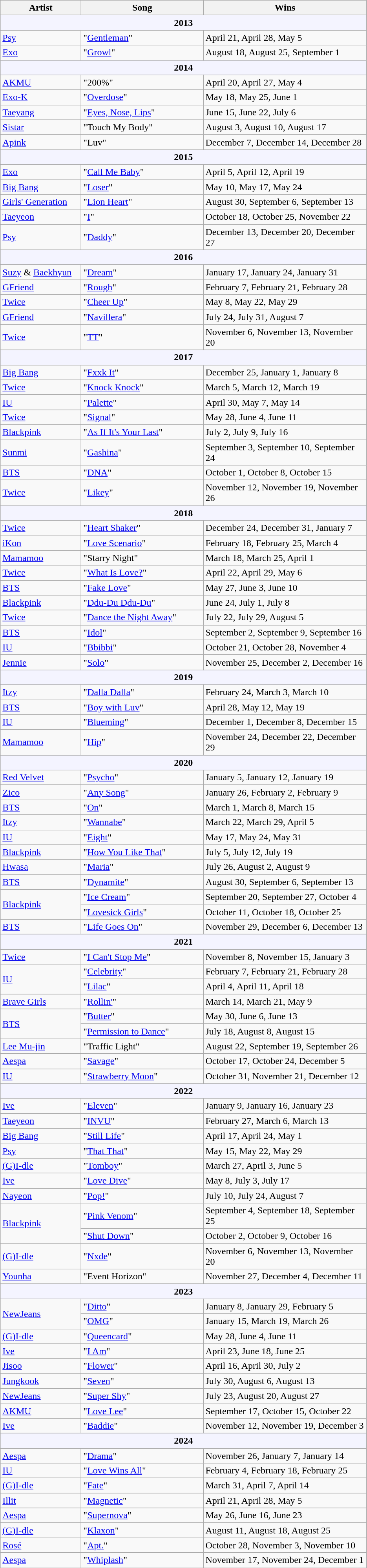<table class="wikitable">
<tr>
<th style="width:130px;">Artist</th>
<th style="width:200px;">Song</th>
<th style="width:270px;">Wins</th>
</tr>
<tr>
<td colspan="3"  style="text-align:center; background:#f4f4ff;"><strong>2013</strong></td>
</tr>
<tr>
<td><a href='#'>Psy</a></td>
<td>"<a href='#'>Gentleman</a>"</td>
<td>April 21, April 28, May 5</td>
</tr>
<tr>
<td><a href='#'>Exo</a></td>
<td>"<a href='#'>Growl</a>"</td>
<td>August 18, August 25, September 1</td>
</tr>
<tr>
<td colspan="3"  style="text-align:center; background:#f4f4ff;"><strong>2014</strong></td>
</tr>
<tr>
<td><a href='#'>AKMU</a></td>
<td>"200%"</td>
<td>April 20, April 27, May 4</td>
</tr>
<tr>
<td><a href='#'>Exo-K</a></td>
<td>"<a href='#'>Overdose</a>"</td>
<td>May 18, May 25, June 1</td>
</tr>
<tr>
<td><a href='#'>Taeyang</a></td>
<td>"<a href='#'>Eyes, Nose, Lips</a>"</td>
<td>June 15, June 22, July 6</td>
</tr>
<tr>
<td><a href='#'>Sistar</a></td>
<td>"Touch My Body"</td>
<td>August 3, August 10, August 17</td>
</tr>
<tr>
<td><a href='#'>Apink</a></td>
<td>"Luv"</td>
<td>December 7, December 14, December 28</td>
</tr>
<tr>
<td colspan="3"  style="text-align:center; background:#f4f4ff;"><strong>2015</strong></td>
</tr>
<tr>
<td><a href='#'>Exo</a></td>
<td>"<a href='#'>Call Me Baby</a>"</td>
<td>April 5, April 12, April 19</td>
</tr>
<tr>
<td><a href='#'>Big Bang</a></td>
<td>"<a href='#'>Loser</a>"</td>
<td>May 10, May 17, May 24</td>
</tr>
<tr>
<td><a href='#'>Girls' Generation</a></td>
<td>"<a href='#'>Lion Heart</a>"</td>
<td>August 30, September 6, September 13</td>
</tr>
<tr>
<td><a href='#'>Taeyeon</a></td>
<td>"<a href='#'>I</a>"</td>
<td>October 18, October 25, November 22</td>
</tr>
<tr>
<td><a href='#'>Psy</a></td>
<td>"<a href='#'>Daddy</a>"</td>
<td>December 13, December 20, December 27</td>
</tr>
<tr>
<td colspan="3"  style="text-align:center; background:#f4f4ff;"><strong>2016</strong></td>
</tr>
<tr>
<td><a href='#'>Suzy</a> & <a href='#'>Baekhyun</a></td>
<td>"<a href='#'>Dream</a>"</td>
<td>January 17, January 24, January 31</td>
</tr>
<tr>
<td><a href='#'>GFriend</a></td>
<td>"<a href='#'>Rough</a>"</td>
<td>February 7, February 21, February 28</td>
</tr>
<tr>
<td><a href='#'>Twice</a></td>
<td>"<a href='#'>Cheer Up</a>"</td>
<td>May 8, May 22, May 29</td>
</tr>
<tr>
<td><a href='#'>GFriend</a></td>
<td>"<a href='#'>Navillera</a>"</td>
<td>July 24, July 31, August 7</td>
</tr>
<tr>
<td><a href='#'>Twice</a></td>
<td>"<a href='#'>TT</a>"</td>
<td>November 6, November 13, November 20</td>
</tr>
<tr>
<td colspan="3"  style="text-align:center; background:#f4f4ff;"><strong>2017</strong></td>
</tr>
<tr>
<td><a href='#'>Big Bang</a></td>
<td>"<a href='#'>Fxxk It</a>"</td>
<td>December 25, January 1, January 8</td>
</tr>
<tr>
<td><a href='#'>Twice</a></td>
<td>"<a href='#'>Knock Knock</a>"</td>
<td>March 5, March 12, March 19</td>
</tr>
<tr>
<td><a href='#'>IU</a></td>
<td>"<a href='#'>Palette</a>"</td>
<td>April 30, May 7, May 14</td>
</tr>
<tr>
<td><a href='#'>Twice</a></td>
<td>"<a href='#'>Signal</a>"</td>
<td>May 28, June 4, June 11</td>
</tr>
<tr>
<td><a href='#'>Blackpink</a></td>
<td>"<a href='#'>As If It's Your Last</a>"</td>
<td>July 2, July 9, July 16</td>
</tr>
<tr>
<td><a href='#'>Sunmi</a></td>
<td>"<a href='#'>Gashina</a>"</td>
<td>September 3, September 10, September 24</td>
</tr>
<tr>
<td><a href='#'>BTS</a></td>
<td>"<a href='#'>DNA</a>"</td>
<td>October 1, October 8, October 15</td>
</tr>
<tr>
<td><a href='#'>Twice</a></td>
<td>"<a href='#'>Likey</a>"</td>
<td>November 12, November 19, November 26</td>
</tr>
<tr>
<td colspan="3"  style="text-align:center; background:#f4f4ff;"><strong>2018</strong></td>
</tr>
<tr>
<td><a href='#'>Twice</a></td>
<td>"<a href='#'>Heart Shaker</a>"</td>
<td>December 24, December 31, January 7</td>
</tr>
<tr>
<td><a href='#'>iKon</a></td>
<td>"<a href='#'>Love Scenario</a>"</td>
<td>February 18, February 25, March 4</td>
</tr>
<tr>
<td><a href='#'>Mamamoo</a></td>
<td>"Starry Night"</td>
<td>March 18, March 25, April 1</td>
</tr>
<tr>
<td><a href='#'>Twice</a></td>
<td>"<a href='#'>What Is Love?</a>"</td>
<td>April 22, April 29, May 6</td>
</tr>
<tr>
<td><a href='#'>BTS</a></td>
<td>"<a href='#'>Fake Love</a>"</td>
<td>May 27, June 3, June 10</td>
</tr>
<tr>
<td><a href='#'>Blackpink</a></td>
<td>"<a href='#'>Ddu-Du Ddu-Du</a>"</td>
<td>June 24, July 1, July 8</td>
</tr>
<tr>
<td><a href='#'>Twice</a></td>
<td>"<a href='#'>Dance the Night Away</a>"</td>
<td>July 22, July 29, August 5</td>
</tr>
<tr>
<td><a href='#'>BTS</a></td>
<td>"<a href='#'>Idol</a>"</td>
<td>September 2, September 9, September 16</td>
</tr>
<tr>
<td><a href='#'>IU</a></td>
<td>"<a href='#'>Bbibbi</a>"</td>
<td>October 21, October 28, November 4</td>
</tr>
<tr>
<td><a href='#'>Jennie</a></td>
<td>"<a href='#'>Solo</a>"</td>
<td>November 25, December 2, December 16</td>
</tr>
<tr>
<td colspan="3"  style="text-align:center; background:#f4f4ff;"><strong>2019</strong></td>
</tr>
<tr>
<td><a href='#'>Itzy</a></td>
<td>"<a href='#'>Dalla Dalla</a>"</td>
<td>February 24, March 3, March 10</td>
</tr>
<tr>
<td><a href='#'>BTS</a></td>
<td>"<a href='#'>Boy with Luv</a>"</td>
<td>April 28, May 12, May 19</td>
</tr>
<tr>
<td><a href='#'>IU</a></td>
<td>"<a href='#'>Blueming</a>"</td>
<td>December 1, December 8, December 15</td>
</tr>
<tr>
<td><a href='#'>Mamamoo</a></td>
<td>"<a href='#'>Hip</a>"</td>
<td>November 24, December 22, December 29</td>
</tr>
<tr>
<td colspan="3"  style="text-align:center; background:#f4f4ff;"><strong>2020</strong></td>
</tr>
<tr>
<td><a href='#'>Red Velvet</a></td>
<td>"<a href='#'>Psycho</a>"</td>
<td>January 5, January 12, January 19</td>
</tr>
<tr>
<td><a href='#'>Zico</a></td>
<td>"<a href='#'>Any Song</a>"</td>
<td>January 26, February 2, February 9</td>
</tr>
<tr>
<td><a href='#'>BTS</a></td>
<td>"<a href='#'>On</a>"</td>
<td>March 1, March 8, March 15</td>
</tr>
<tr>
<td><a href='#'>Itzy</a></td>
<td>"<a href='#'>Wannabe</a>"</td>
<td>March 22, March 29, April 5</td>
</tr>
<tr>
<td><a href='#'>IU</a></td>
<td>"<a href='#'>Eight</a>"</td>
<td>May 17, May 24, May 31</td>
</tr>
<tr>
<td><a href='#'>Blackpink</a></td>
<td>"<a href='#'>How You Like That</a>"</td>
<td>July 5, July 12, July 19</td>
</tr>
<tr>
<td><a href='#'>Hwasa</a></td>
<td>"<a href='#'>Maria</a>"</td>
<td>July 26, August 2, August 9</td>
</tr>
<tr>
<td><a href='#'>BTS</a></td>
<td>"<a href='#'>Dynamite</a>"</td>
<td>August 30, September 6, September 13</td>
</tr>
<tr>
<td rowspan="2"><a href='#'>Blackpink</a></td>
<td>"<a href='#'>Ice Cream</a>"</td>
<td>September 20, September 27, October 4</td>
</tr>
<tr>
<td>"<a href='#'>Lovesick Girls</a>"</td>
<td>October 11, October 18, October 25</td>
</tr>
<tr>
<td><a href='#'>BTS</a></td>
<td>"<a href='#'>Life Goes On</a>"</td>
<td>November 29, December 6, December 13</td>
</tr>
<tr>
<td colspan="3"  style="text-align:center; background:#f4f4ff;"><strong>2021</strong></td>
</tr>
<tr>
<td><a href='#'>Twice</a></td>
<td>"<a href='#'>I Can't Stop Me</a>"</td>
<td>November 8, November 15, January 3</td>
</tr>
<tr>
<td rowspan="2"><a href='#'>IU</a></td>
<td>"<a href='#'>Celebrity</a>"</td>
<td>February 7, February 21, February 28</td>
</tr>
<tr>
<td>"<a href='#'>Lilac</a>"</td>
<td>April 4, April 11, April 18</td>
</tr>
<tr>
<td><a href='#'>Brave Girls</a></td>
<td>"<a href='#'>Rollin'</a>"</td>
<td>March 14, March 21, May 9</td>
</tr>
<tr>
<td rowspan="2"><a href='#'>BTS</a></td>
<td>"<a href='#'>Butter</a>"</td>
<td>May 30, June 6, June 13</td>
</tr>
<tr>
<td>"<a href='#'>Permission to Dance</a>"</td>
<td>July 18, August 8, August 15</td>
</tr>
<tr>
<td><a href='#'>Lee Mu-jin</a></td>
<td>"Traffic Light"</td>
<td>August 22, September 19, September 26</td>
</tr>
<tr>
<td><a href='#'>Aespa</a></td>
<td>"<a href='#'>Savage</a>"</td>
<td>October 17, October 24, December 5</td>
</tr>
<tr>
<td><a href='#'>IU</a></td>
<td>"<a href='#'>Strawberry Moon</a>"</td>
<td>October 31, November 21, December 12</td>
</tr>
<tr>
<td colspan="3"  style="text-align:center; background:#f4f4ff;"><strong>2022</strong></td>
</tr>
<tr>
<td><a href='#'>Ive</a></td>
<td>"<a href='#'>Eleven</a>"</td>
<td>January 9, January 16, January 23</td>
</tr>
<tr>
<td><a href='#'>Taeyeon</a></td>
<td>"<a href='#'>INVU</a>"</td>
<td>February 27, March 6, March 13</td>
</tr>
<tr>
<td><a href='#'>Big Bang</a></td>
<td>"<a href='#'>Still Life</a>"</td>
<td>April 17, April 24, May 1</td>
</tr>
<tr>
<td><a href='#'>Psy</a></td>
<td>"<a href='#'>That That</a>"</td>
<td>May 15, May 22, May 29</td>
</tr>
<tr>
<td><a href='#'>(G)I-dle</a></td>
<td>"<a href='#'>Tomboy</a>"</td>
<td>March 27, April 3, June 5</td>
</tr>
<tr>
<td><a href='#'>Ive</a></td>
<td>"<a href='#'>Love Dive</a>"</td>
<td>May 8, July 3, July 17</td>
</tr>
<tr>
<td><a href='#'>Nayeon</a></td>
<td>"<a href='#'>Pop!</a>"</td>
<td>July 10, July 24, August 7</td>
</tr>
<tr>
<td rowspan="2"><a href='#'>Blackpink</a></td>
<td>"<a href='#'>Pink Venom</a>"</td>
<td>September 4, September 18, September 25</td>
</tr>
<tr>
<td>"<a href='#'>Shut Down</a>"</td>
<td>October 2, October 9, October 16</td>
</tr>
<tr>
<td><a href='#'>(G)I-dle</a></td>
<td>"<a href='#'>Nxde</a>"</td>
<td>November 6, November 13, November 20</td>
</tr>
<tr>
<td><a href='#'>Younha</a></td>
<td>"Event Horizon"</td>
<td>November 27, December 4, December 11</td>
</tr>
<tr>
<td colspan="4" style="text-align:center; background:#f4f4ff;"><strong>2023</strong></td>
</tr>
<tr>
<td rowspan="2"><a href='#'>NewJeans</a></td>
<td>"<a href='#'>Ditto</a>"</td>
<td>January 8, January 29, February 5</td>
</tr>
<tr>
<td>"<a href='#'>OMG</a>"</td>
<td>January 15, March 19, March 26</td>
</tr>
<tr>
<td><a href='#'>(G)I-dle</a></td>
<td>"<a href='#'>Queencard</a>"</td>
<td>May 28, June 4, June 11</td>
</tr>
<tr>
<td><a href='#'>Ive</a></td>
<td>"<a href='#'>I Am</a>"</td>
<td>April 23, June 18, June 25</td>
</tr>
<tr>
<td><a href='#'>Jisoo</a></td>
<td>"<a href='#'>Flower</a>"</td>
<td>April 16, April 30, July 2</td>
</tr>
<tr>
<td><a href='#'>Jungkook</a></td>
<td>"<a href='#'>Seven</a>"</td>
<td>July 30, August 6, August 13</td>
</tr>
<tr>
<td><a href='#'>NewJeans</a></td>
<td>"<a href='#'>Super Shy</a>"</td>
<td>July 23, August 20, August 27</td>
</tr>
<tr>
<td><a href='#'>AKMU</a></td>
<td>"<a href='#'>Love Lee</a>"</td>
<td>September 17, October 15, October 22</td>
</tr>
<tr>
<td><a href='#'>Ive</a></td>
<td>"<a href='#'>Baddie</a>"</td>
<td>November 12, November 19, December 3</td>
</tr>
<tr>
<td colspan="4" style="text-align:center; background:#f4f4ff;"><strong>2024</strong></td>
</tr>
<tr>
<td><a href='#'>Aespa</a></td>
<td>"<a href='#'>Drama</a>"</td>
<td>November 26, January 7, January 14</td>
</tr>
<tr>
<td><a href='#'>IU</a></td>
<td>"<a href='#'>Love Wins All</a>"</td>
<td>February 4, February 18, February 25</td>
</tr>
<tr>
<td><a href='#'>(G)I-dle</a></td>
<td>"<a href='#'>Fate</a>"</td>
<td>March 31, April 7, April 14</td>
</tr>
<tr>
<td><a href='#'>Illit</a></td>
<td>"<a href='#'>Magnetic</a>"</td>
<td>April 21, April 28, May 5</td>
</tr>
<tr>
<td><a href='#'>Aespa</a></td>
<td>"<a href='#'>Supernova</a>"</td>
<td>May 26, June 16, June 23</td>
</tr>
<tr>
<td><a href='#'>(G)I-dle</a></td>
<td>"<a href='#'>Klaxon</a>"</td>
<td>August 11, August 18, August 25</td>
</tr>
<tr>
<td><a href='#'>Rosé</a></td>
<td>"<a href='#'>Apt.</a>"</td>
<td>October 28, November 3, November 10</td>
</tr>
<tr>
<td><a href='#'>Aespa</a></td>
<td>"<a href='#'>Whiplash</a>"</td>
<td>November 17, November 24, December 1</td>
</tr>
</table>
